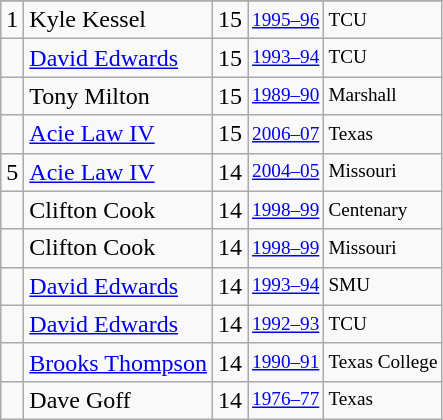<table class="wikitable">
<tr>
</tr>
<tr>
<td>1</td>
<td>Kyle Kessel</td>
<td>15</td>
<td style="font-size:80%;"><a href='#'>1995–96</a></td>
<td style="font-size:80%;">TCU</td>
</tr>
<tr>
<td></td>
<td><a href='#'>David Edwards</a></td>
<td>15</td>
<td style="font-size:80%;"><a href='#'>1993–94</a></td>
<td style="font-size:80%;">TCU</td>
</tr>
<tr>
<td></td>
<td>Tony Milton</td>
<td>15</td>
<td style="font-size:80%;"><a href='#'>1989–90</a></td>
<td style="font-size:80%;">Marshall</td>
</tr>
<tr>
<td></td>
<td><a href='#'>Acie Law IV</a></td>
<td>15</td>
<td style="font-size:80%;"><a href='#'>2006–07</a></td>
<td style="font-size:80%;">Texas</td>
</tr>
<tr>
<td>5</td>
<td><a href='#'>Acie Law IV</a></td>
<td>14</td>
<td style="font-size:80%;"><a href='#'>2004–05</a></td>
<td style="font-size:80%;">Missouri</td>
</tr>
<tr>
<td></td>
<td>Clifton Cook</td>
<td>14</td>
<td style="font-size:80%;"><a href='#'>1998–99</a></td>
<td style="font-size:80%;">Centenary</td>
</tr>
<tr>
<td></td>
<td>Clifton Cook</td>
<td>14</td>
<td style="font-size:80%;"><a href='#'>1998–99</a></td>
<td style="font-size:80%;">Missouri</td>
</tr>
<tr>
<td></td>
<td><a href='#'>David Edwards</a></td>
<td>14</td>
<td style="font-size:80%;"><a href='#'>1993–94</a></td>
<td style="font-size:80%;">SMU</td>
</tr>
<tr>
<td></td>
<td><a href='#'>David Edwards</a></td>
<td>14</td>
<td style="font-size:80%;"><a href='#'>1992–93</a></td>
<td style="font-size:80%;">TCU</td>
</tr>
<tr>
<td></td>
<td><a href='#'>Brooks Thompson</a></td>
<td>14</td>
<td style="font-size:80%;"><a href='#'>1990–91</a></td>
<td style="font-size:80%;">Texas College</td>
</tr>
<tr>
<td></td>
<td>Dave Goff</td>
<td>14</td>
<td style="font-size:80%;"><a href='#'>1976–77</a></td>
<td style="font-size:80%;">Texas</td>
</tr>
</table>
